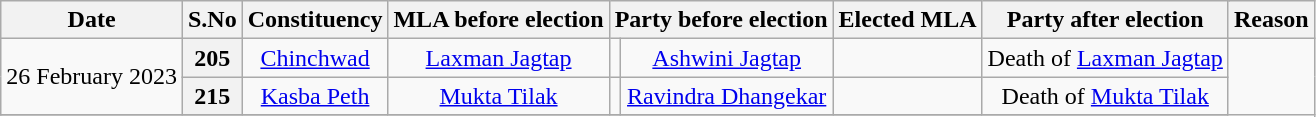<table class="wikitable sortable" style="text-align:center;">
<tr>
<th>Date</th>
<th>S.No</th>
<th>Constituency</th>
<th>MLA before election</th>
<th colspan="2">Party before election</th>
<th>Elected MLA</th>
<th colspan="2">Party after election</th>
<th>Reason</th>
</tr>
<tr>
<td Rowspan=2>26 February 2023</td>
<th>205</th>
<td><a href='#'>Chinchwad</a></td>
<td><a href='#'>Laxman Jagtap</a></td>
<td></td>
<td><a href='#'>Ashwini Jagtap</a></td>
<td></td>
<td>Death of <a href='#'>Laxman Jagtap</a></td>
</tr>
<tr>
<th>215</th>
<td><a href='#'>Kasba Peth</a></td>
<td><a href='#'>Mukta Tilak</a></td>
<td></td>
<td><a href='#'>Ravindra Dhangekar</a></td>
<td></td>
<td>Death of <a href='#'>Mukta Tilak</a></td>
</tr>
<tr>
</tr>
</table>
